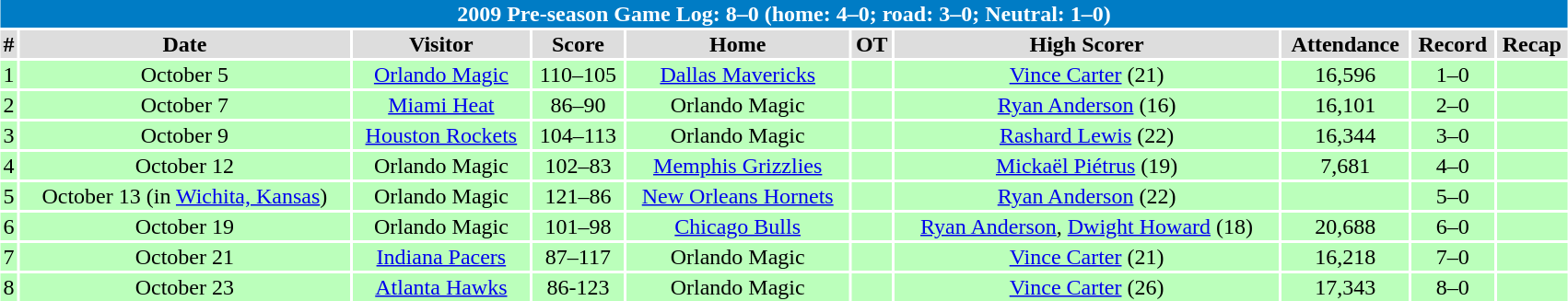<table class="toccolours collapsible collapsed" width=90% style="clear:both; margin:1.5em auto; text-align:center">
<tr>
<th colspan=11 style="background:#007CC5; color: white;">2009 Pre-season Game Log: 8–0 (home: 4–0; road: 3–0; Neutral: 1–0)</th>
</tr>
<tr align="center" bgcolor="#dddddd">
<td><strong>#</strong></td>
<td><strong>Date</strong></td>
<td><strong>Visitor</strong></td>
<td><strong>Score</strong></td>
<td><strong>Home</strong></td>
<td><strong>OT</strong></td>
<td><strong>High Scorer</strong></td>
<td><strong>Attendance</strong></td>
<td><strong>Record</strong></td>
<td><strong>Recap</strong></td>
</tr>
<tr align="center" bgcolor="bbffbb">
<td>1</td>
<td>October 5</td>
<td><a href='#'>Orlando Magic</a></td>
<td>110–105</td>
<td><a href='#'>Dallas Mavericks</a></td>
<td></td>
<td><a href='#'>Vince Carter</a> (21)</td>
<td>16,596</td>
<td>1–0</td>
<td></td>
</tr>
<tr align="center" bgcolor="bbffbb">
<td>2</td>
<td>October 7</td>
<td><a href='#'>Miami Heat</a></td>
<td>86–90</td>
<td>Orlando Magic</td>
<td></td>
<td><a href='#'>Ryan Anderson</a> (16)</td>
<td>16,101</td>
<td>2–0</td>
<td></td>
</tr>
<tr align="center" bgcolor="bbffbb">
<td>3</td>
<td>October 9</td>
<td><a href='#'>Houston Rockets</a></td>
<td>104–113</td>
<td>Orlando Magic</td>
<td></td>
<td><a href='#'>Rashard Lewis</a> (22)</td>
<td>16,344</td>
<td>3–0</td>
<td></td>
</tr>
<tr align="center" bgcolor="bbffbb">
<td>4</td>
<td>October 12</td>
<td>Orlando Magic</td>
<td>102–83</td>
<td><a href='#'>Memphis Grizzlies</a></td>
<td></td>
<td><a href='#'>Mickaël Piétrus</a> (19)</td>
<td>7,681</td>
<td>4–0</td>
<td></td>
</tr>
<tr align="center" bgcolor="bbffbb">
<td>5</td>
<td>October 13 (in <a href='#'>Wichita, Kansas</a>)</td>
<td>Orlando Magic</td>
<td>121–86</td>
<td><a href='#'>New Orleans Hornets</a></td>
<td></td>
<td><a href='#'>Ryan Anderson</a> (22)</td>
<td></td>
<td>5–0</td>
<td></td>
</tr>
<tr align="center" bgcolor="bbffbb">
<td>6</td>
<td>October 19</td>
<td>Orlando Magic</td>
<td>101–98</td>
<td><a href='#'>Chicago Bulls</a></td>
<td></td>
<td><a href='#'>Ryan Anderson</a>, <a href='#'>Dwight Howard</a> (18)</td>
<td>20,688</td>
<td>6–0</td>
<td></td>
</tr>
<tr align="center" bgcolor="bbffbb">
<td>7</td>
<td>October 21</td>
<td><a href='#'>Indiana Pacers</a></td>
<td>87–117</td>
<td>Orlando Magic</td>
<td></td>
<td><a href='#'>Vince Carter</a> (21)</td>
<td>16,218</td>
<td>7–0</td>
<td></td>
</tr>
<tr align="center" bgcolor="bbffbb">
<td>8</td>
<td>October 23</td>
<td><a href='#'>Atlanta Hawks</a></td>
<td>86-123</td>
<td>Orlando Magic</td>
<td></td>
<td><a href='#'>Vince Carter</a> (26)</td>
<td>17,343</td>
<td>8–0</td>
<td></td>
</tr>
</table>
